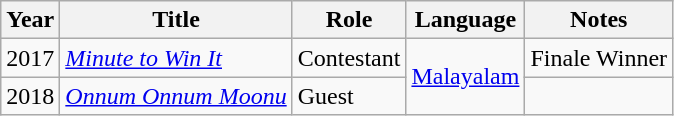<table class="wikitable">
<tr>
<th>Year</th>
<th>Title</th>
<th>Role</th>
<th>Language</th>
<th>Notes</th>
</tr>
<tr>
<td>2017</td>
<td><em><a href='#'>Minute to Win It</a></em></td>
<td>Contestant</td>
<td rowspan=2><a href='#'>Malayalam</a></td>
<td>Finale Winner</td>
</tr>
<tr>
<td>2018</td>
<td><em><a href='#'>Onnum Onnum Moonu</a></em></td>
<td>Guest</td>
<td></td>
</tr>
</table>
